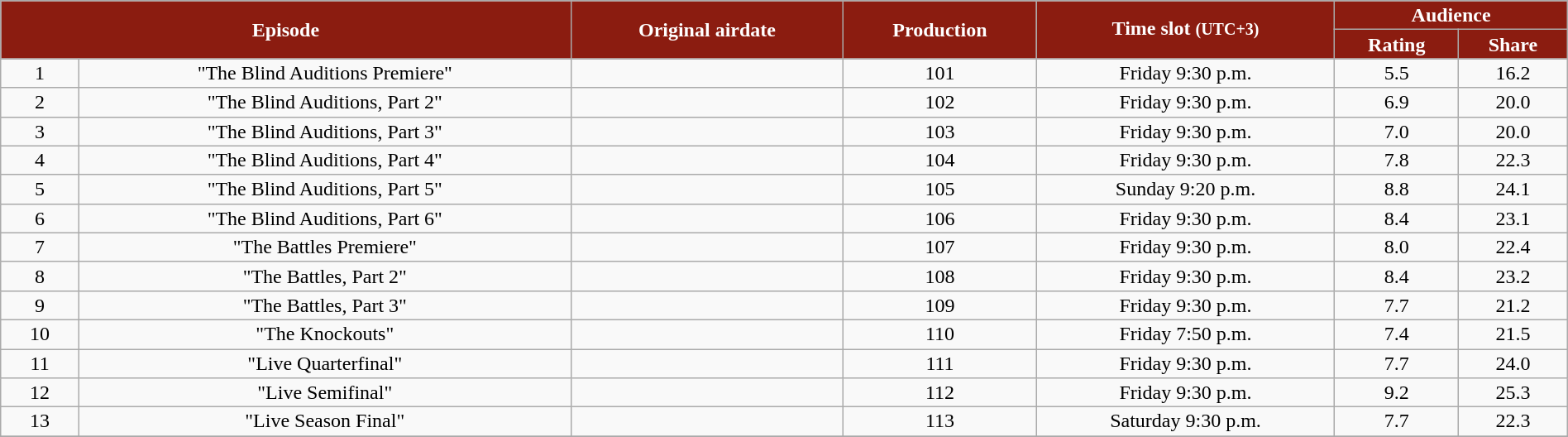<table class="wikitable" style="text-align:center; line-height:16px; width:100%;">
<tr>
<th style="background:#8b1c10; color:white;" colspan="2" rowspan="2">Episode</th>
<th style="background:#8b1c10; color:white;" rowspan="2">Original airdate</th>
<th style="background:#8b1c10; color:white;" rowspan="2">Production</th>
<th style="background:#8b1c10; color:white;" rowspan="2">Time slot <small>(UTC+3)</small></th>
<th style="background:#8b1c10; color:white;" colspan="2">Audience</th>
</tr>
<tr>
<th style="background:#8b1c10; color:white;">Rating</th>
<th style="background:#8b1c10; color:white;">Share</th>
</tr>
<tr>
<td style="width:05%;">1</td>
<td>"The Blind Auditions Premiere"</td>
<td></td>
<td>101</td>
<td>Friday 9:30 p.m.</td>
<td>5.5</td>
<td>16.2</td>
</tr>
<tr>
<td style="width:05%;">2</td>
<td>"The Blind Auditions, Part 2"</td>
<td></td>
<td>102</td>
<td>Friday 9:30 p.m.</td>
<td>6.9</td>
<td>20.0</td>
</tr>
<tr>
<td style="width:05%;">3</td>
<td>"The Blind Auditions, Part 3"</td>
<td></td>
<td>103</td>
<td>Friday 9:30 p.m.</td>
<td>7.0</td>
<td>20.0</td>
</tr>
<tr>
<td style="width:05%;">4</td>
<td>"The Blind Auditions, Part 4"</td>
<td></td>
<td>104</td>
<td>Friday 9:30 p.m.</td>
<td>7.8</td>
<td>22.3</td>
</tr>
<tr>
<td style="width:05%;">5</td>
<td>"The Blind Auditions, Part 5"</td>
<td></td>
<td>105</td>
<td>Sunday 9:20 p.m.</td>
<td>8.8</td>
<td>24.1</td>
</tr>
<tr>
<td style="width:05%;">6</td>
<td>"The Blind Auditions, Part 6"</td>
<td></td>
<td>106</td>
<td>Friday 9:30 p.m.</td>
<td>8.4</td>
<td>23.1</td>
</tr>
<tr>
<td style="width:05%;">7</td>
<td>"The Battles Premiere"</td>
<td></td>
<td>107</td>
<td>Friday 9:30 p.m.</td>
<td>8.0</td>
<td>22.4</td>
</tr>
<tr>
<td style="width:05%;">8</td>
<td>"The Battles, Part 2"</td>
<td></td>
<td>108</td>
<td>Friday 9:30 p.m.</td>
<td>8.4</td>
<td>23.2</td>
</tr>
<tr>
<td style="width:05%;">9</td>
<td>"The Battles, Part 3"</td>
<td></td>
<td>109</td>
<td>Friday 9:30 p.m.</td>
<td>7.7</td>
<td>21.2</td>
</tr>
<tr>
<td style="width:05%;">10</td>
<td>"The Knockouts"</td>
<td></td>
<td>110</td>
<td>Friday 7:50 p.m.</td>
<td>7.4</td>
<td>21.5</td>
</tr>
<tr>
<td style="width:05%;">11</td>
<td>"Live Quarterfinal"</td>
<td></td>
<td>111</td>
<td>Friday 9:30 p.m.</td>
<td>7.7</td>
<td>24.0</td>
</tr>
<tr>
<td style="width:05%;">12</td>
<td>"Live Semifinal"</td>
<td></td>
<td>112</td>
<td>Friday 9:30 p.m.</td>
<td>9.2</td>
<td>25.3</td>
</tr>
<tr>
<td style="width:05%;">13</td>
<td>"Live Season Final"</td>
<td></td>
<td>113</td>
<td>Saturday 9:30 p.m.</td>
<td>7.7</td>
<td>22.3</td>
</tr>
<tr>
</tr>
</table>
